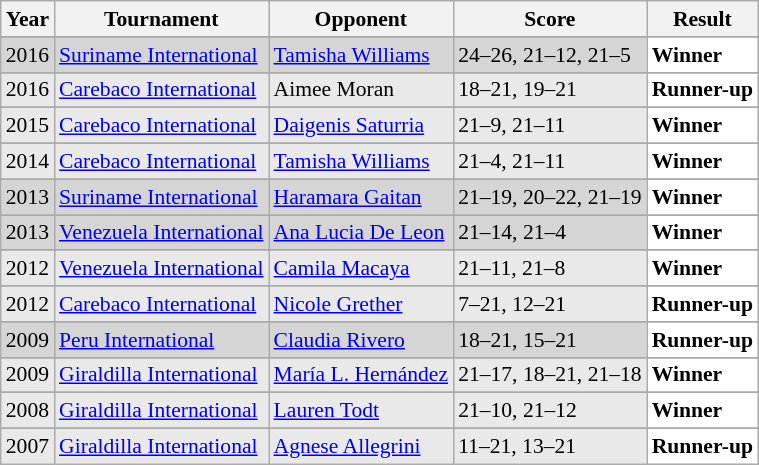<table class="sortable wikitable" style="font-size: 90%;">
<tr>
<th>Year</th>
<th>Tournament</th>
<th>Opponent</th>
<th>Score</th>
<th>Result</th>
</tr>
<tr>
</tr>
<tr style="background:#D5D5D5">
<td align="center">2016</td>
<td align="left"><a href='#'>Suriname International</a></td>
<td align="left"> <a href='#'>Tamisha Williams</a></td>
<td align="left">24–26, 21–12, 21–5</td>
<td style="text-align:left; background:white"> <strong>Winner</strong></td>
</tr>
<tr>
</tr>
<tr style="background:#E9E9E9">
<td align="center">2016</td>
<td align="left"><a href='#'>Carebaco International</a></td>
<td align="left"> Aimee Moran</td>
<td align="left">18–21, 19–21</td>
<td style="text-align:left; background:white"> <strong>Runner-up</strong></td>
</tr>
<tr>
</tr>
<tr style="background:#E9E9E9">
<td align="center">2015</td>
<td align="left"><a href='#'>Carebaco International</a></td>
<td align="left"> <a href='#'>Daigenis Saturria</a></td>
<td align="left">21–9, 21–11</td>
<td style="text-align:left; background:white"> <strong>Winner</strong></td>
</tr>
<tr>
</tr>
<tr style="background:#E9E9E9">
<td align="center">2014</td>
<td align="left"><a href='#'>Carebaco International</a></td>
<td align="left"> <a href='#'>Tamisha Williams</a></td>
<td align="left">21–4, 21–11</td>
<td style="text-align:left; background:white"> <strong>Winner</strong></td>
</tr>
<tr>
</tr>
<tr style="background:#D5D5D5">
<td align="center">2013</td>
<td align="left"><a href='#'>Suriname International</a></td>
<td align="left"> <a href='#'>Haramara Gaitan</a></td>
<td align="left">21–19, 20–22, 21–19</td>
<td style="text-align:left; background:white"> <strong>Winner</strong></td>
</tr>
<tr>
</tr>
<tr style="background:#D5D5D5">
<td align="center">2013</td>
<td align="left"><a href='#'>Venezuela International</a></td>
<td align="left"> <a href='#'>Ana Lucia De Leon</a></td>
<td align="left">21–14, 21–4</td>
<td style="text-align:left; background:white"> <strong>Winner</strong></td>
</tr>
<tr>
</tr>
<tr style="background:#E9E9E9">
<td align="center">2012</td>
<td align="left"><a href='#'>Venezuela International</a></td>
<td align="left"> <a href='#'>Camila Macaya</a></td>
<td align="left">21–11, 21–8</td>
<td style="text-align:left; background:white"> <strong>Winner</strong></td>
</tr>
<tr>
</tr>
<tr style="background:#E9E9E9">
<td align="center">2012</td>
<td align="left"><a href='#'>Carebaco International</a></td>
<td align="left"> <a href='#'>Nicole Grether</a></td>
<td align="left">7–21, 12–21</td>
<td style="text-align:left; background:white"> <strong>Runner-up</strong></td>
</tr>
<tr>
</tr>
<tr style="background:#D5D5D5">
<td align="center">2009</td>
<td align="left"><a href='#'>Peru International</a></td>
<td align="left"> <a href='#'>Claudia Rivero</a></td>
<td align="left">18–21, 15–21</td>
<td style="text-align:left; background:white"> <strong>Runner-up</strong></td>
</tr>
<tr>
</tr>
<tr style="background:#E9E9E9">
<td align="center">2009</td>
<td align="left"><a href='#'>Giraldilla International</a></td>
<td align="left"> <a href='#'>María L. Hernández</a></td>
<td align="left">21–17, 18–21, 21–18</td>
<td style="text-align:left; background:white"> <strong>Winner</strong></td>
</tr>
<tr>
</tr>
<tr style="background:#E9E9E9">
<td align="center">2008</td>
<td align="left"><a href='#'>Giraldilla International</a></td>
<td align="left"> <a href='#'>Lauren Todt</a></td>
<td align="left">21–10, 21–12</td>
<td style="text-align:left; background:white"> <strong>Winner</strong></td>
</tr>
<tr>
</tr>
<tr style="background:#E9E9E9">
<td align="center">2007</td>
<td align="left"><a href='#'>Giraldilla International</a></td>
<td align="left"> <a href='#'>Agnese Allegrini</a></td>
<td align="left">11–21, 13–21</td>
<td style="text-align:left; background:white"> <strong>Runner-up</strong></td>
</tr>
</table>
